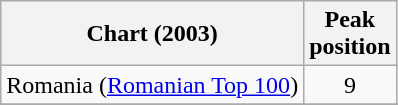<table class="wikitable sortable">
<tr>
<th align="left">Chart (2003)</th>
<th align="left">Peak<br>position</th>
</tr>
<tr>
<td align="left">Romania (<a href='#'>Romanian Top 100</a>)</td>
<td align="center">9</td>
</tr>
<tr>
</tr>
<tr>
</tr>
</table>
